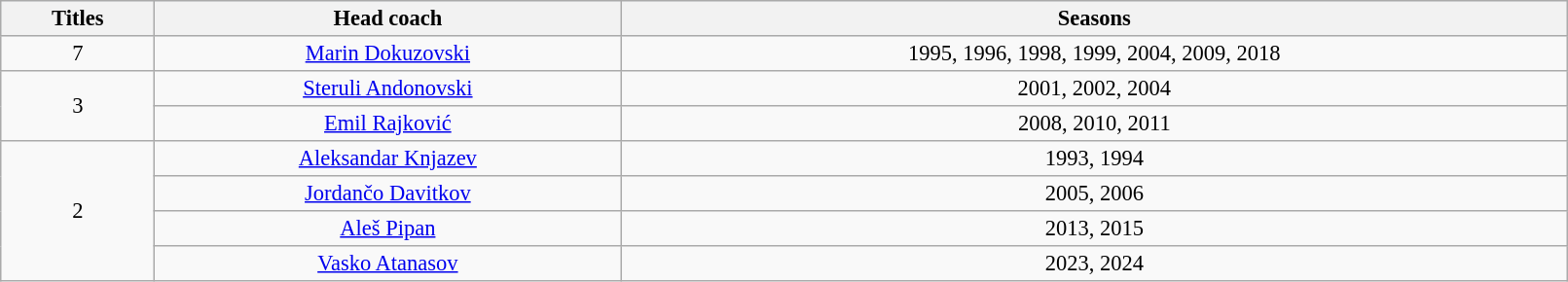<table class="wikitable" style="text-align:center; font-size: 15px" width="85%">
<tr style="background:#f0f6fa;">
<th>Titles</th>
<th>Head coach</th>
<th>Seasons</th>
</tr>
<tr>
<td rowspan=1>7</td>
<td><a href='#'>Marin Dokuzovski</a></td>
<td>1995, 1996, 1998, 1999, 2004, 2009, 2018</td>
</tr>
<tr>
<td rowspan=2>3</td>
<td><a href='#'>Steruli Andonovski</a></td>
<td>2001, 2002, 2004</td>
</tr>
<tr>
<td><a href='#'>Emil Rajković</a></td>
<td>2008, 2010, 2011</td>
</tr>
<tr>
<td rowspan=4>2</td>
<td><a href='#'>Aleksandar Knjazev</a></td>
<td>1993, 1994</td>
</tr>
<tr>
<td><a href='#'>Jordančo Davitkov</a></td>
<td>2005, 2006</td>
</tr>
<tr>
<td><a href='#'>Aleš Pipan</a></td>
<td>2013, 2015</td>
</tr>
<tr>
<td><a href='#'>Vasko Atanasov</a></td>
<td>2023, 2024</td>
</tr>
</table>
